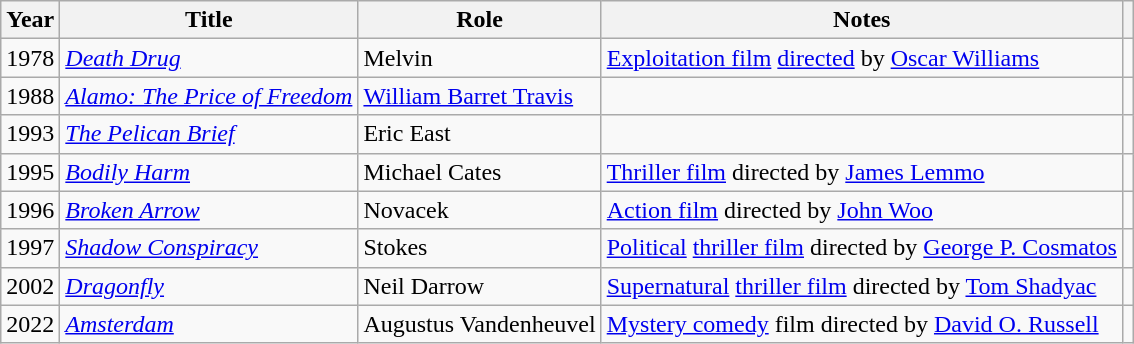<table class="wikitable sortable">
<tr>
<th>Year</th>
<th>Title</th>
<th>Role</th>
<th class="unsortable">Notes</th>
<th class="unsortable"></th>
</tr>
<tr>
<td>1978</td>
<td><em><a href='#'>Death Drug</a></em></td>
<td>Melvin</td>
<td><a href='#'>Exploitation film</a> <a href='#'>directed</a> by <a href='#'>Oscar Williams</a></td>
<td></td>
</tr>
<tr>
<td>1988</td>
<td><em><a href='#'>Alamo: The Price of Freedom</a></em></td>
<td><a href='#'>William Barret Travis</a></td>
<td></td>
<td></td>
</tr>
<tr>
<td>1993</td>
<td><em><a href='#'>The Pelican Brief</a></em></td>
<td>Eric East</td>
<td></td>
<td></td>
</tr>
<tr>
<td>1995</td>
<td><em><a href='#'>Bodily Harm</a></em></td>
<td>Michael Cates</td>
<td><a href='#'>Thriller film</a> directed by <a href='#'>James Lemmo</a></td>
<td></td>
</tr>
<tr>
<td>1996</td>
<td><em><a href='#'>Broken Arrow</a></em></td>
<td>Novacek</td>
<td><a href='#'>Action film</a> directed by <a href='#'>John Woo</a></td>
<td></td>
</tr>
<tr>
<td>1997</td>
<td><em><a href='#'>Shadow Conspiracy</a></em></td>
<td>Stokes</td>
<td><a href='#'>Political</a> <a href='#'>thriller film</a> directed by <a href='#'>George P. Cosmatos</a></td>
<td></td>
</tr>
<tr>
<td>2002</td>
<td><em><a href='#'>Dragonfly</a></em></td>
<td>Neil Darrow</td>
<td><a href='#'>Supernatural</a> <a href='#'>thriller film</a> directed by <a href='#'>Tom Shadyac</a></td>
<td></td>
</tr>
<tr>
<td>2022</td>
<td><em><a href='#'>Amsterdam</a></em></td>
<td>Augustus Vandenheuvel</td>
<td><a href='#'>Mystery comedy</a> film directed by <a href='#'>David O. Russell</a></td>
<td></td>
</tr>
</table>
